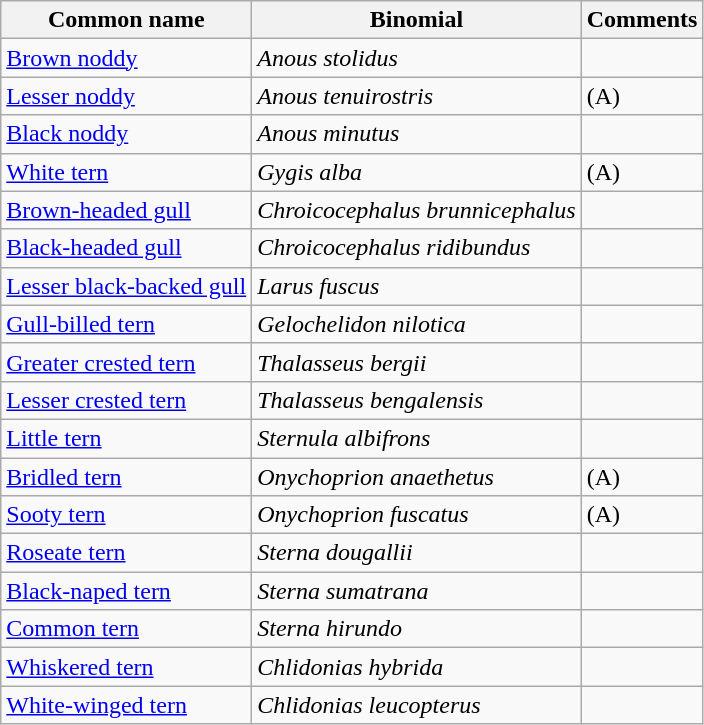<table class="wikitable">
<tr>
<th>Common name</th>
<th>Binomial</th>
<th>Comments</th>
</tr>
<tr>
<td><a href='#'>Brown noddy</a></td>
<td><em>Anous stolidus</em></td>
<td></td>
</tr>
<tr>
<td><a href='#'>Lesser noddy</a></td>
<td><em>Anous tenuirostris</em></td>
<td>(A)</td>
</tr>
<tr>
<td><a href='#'>Black noddy</a></td>
<td><em>Anous minutus</em></td>
<td></td>
</tr>
<tr>
<td><a href='#'>White tern</a></td>
<td><em>Gygis alba</em></td>
<td>(A)</td>
</tr>
<tr>
<td><a href='#'>Brown-headed gull</a></td>
<td><em>Chroicocephalus brunnicephalus</em></td>
<td></td>
</tr>
<tr>
<td><a href='#'>Black-headed gull</a></td>
<td><em>Chroicocephalus ridibundus</em></td>
<td></td>
</tr>
<tr>
<td><a href='#'>Lesser black-backed gull</a></td>
<td><em>Larus fuscus</em></td>
<td></td>
</tr>
<tr>
<td><a href='#'>Gull-billed tern</a></td>
<td><em>Gelochelidon nilotica</em></td>
<td></td>
</tr>
<tr>
<td><a href='#'>Greater crested tern</a></td>
<td><em>Thalasseus bergii</em></td>
<td></td>
</tr>
<tr>
<td><a href='#'>Lesser crested tern</a></td>
<td><em>Thalasseus bengalensis</em></td>
<td></td>
</tr>
<tr>
<td><a href='#'>Little tern</a></td>
<td><em>Sternula albifrons</em></td>
<td></td>
</tr>
<tr>
<td><a href='#'>Bridled tern</a></td>
<td><em>Onychoprion anaethetus</em></td>
<td>(A)</td>
</tr>
<tr>
<td><a href='#'>Sooty tern</a></td>
<td><em>Onychoprion fuscatus</em></td>
<td>(A)</td>
</tr>
<tr>
<td><a href='#'>Roseate tern</a></td>
<td><em>Sterna dougallii</em></td>
<td></td>
</tr>
<tr>
<td><a href='#'>Black-naped tern</a></td>
<td><em>Sterna sumatrana</em></td>
<td></td>
</tr>
<tr>
<td><a href='#'>Common tern</a></td>
<td><em>Sterna hirundo</em></td>
<td></td>
</tr>
<tr>
<td><a href='#'>Whiskered tern</a></td>
<td><em>Chlidonias hybrida</em></td>
<td></td>
</tr>
<tr>
<td><a href='#'>White-winged tern</a></td>
<td><em>Chlidonias leucopterus</em></td>
<td></td>
</tr>
</table>
